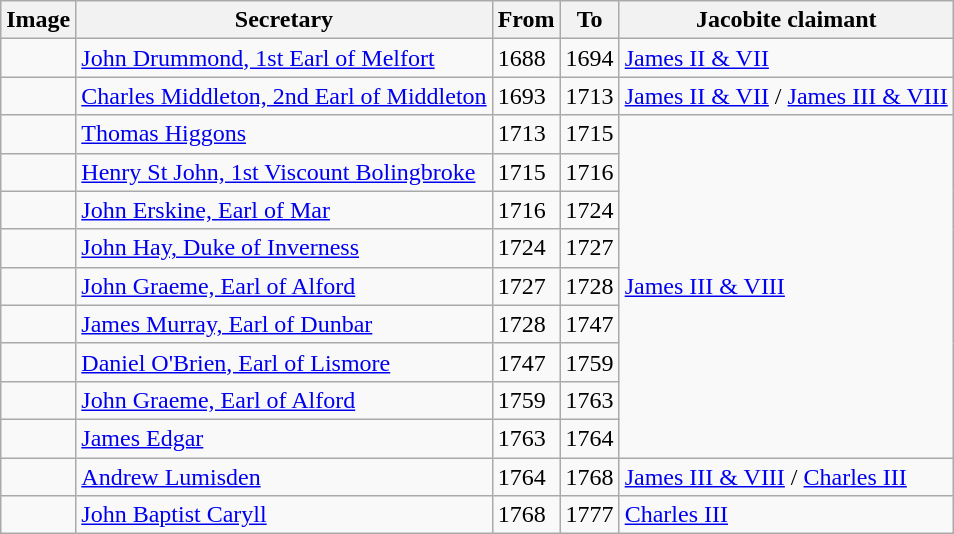<table class="wikitable">
<tr>
<th>Image</th>
<th>Secretary</th>
<th>From</th>
<th>To</th>
<th>Jacobite claimant</th>
</tr>
<tr>
<td></td>
<td><a href='#'>John Drummond, 1st Earl of Melfort</a></td>
<td>1688</td>
<td>1694</td>
<td><a href='#'>James II & VII</a></td>
</tr>
<tr>
<td></td>
<td><a href='#'>Charles Middleton, 2nd Earl of Middleton</a></td>
<td>1693</td>
<td>1713</td>
<td><a href='#'>James II & VII</a> / <a href='#'>James III & VIII</a></td>
</tr>
<tr>
<td></td>
<td><a href='#'>Thomas Higgons</a></td>
<td>1713</td>
<td>1715</td>
<td rowspan=9><a href='#'>James III & VIII</a></td>
</tr>
<tr>
<td></td>
<td><a href='#'>Henry St John, 1st Viscount Bolingbroke</a></td>
<td>1715</td>
<td>1716</td>
</tr>
<tr>
<td></td>
<td><a href='#'>John Erskine, Earl of Mar</a></td>
<td>1716</td>
<td>1724</td>
</tr>
<tr>
<td></td>
<td><a href='#'>John Hay, Duke of Inverness</a></td>
<td>1724</td>
<td>1727</td>
</tr>
<tr>
<td></td>
<td><a href='#'>John Graeme, Earl of Alford</a></td>
<td>1727</td>
<td>1728</td>
</tr>
<tr>
<td></td>
<td><a href='#'>James Murray, Earl of Dunbar</a></td>
<td>1728</td>
<td>1747</td>
</tr>
<tr>
<td></td>
<td><a href='#'>Daniel O'Brien, Earl of Lismore</a></td>
<td>1747</td>
<td>1759</td>
</tr>
<tr>
<td></td>
<td><a href='#'>John Graeme, Earl of Alford</a></td>
<td>1759</td>
<td>1763</td>
</tr>
<tr>
<td></td>
<td><a href='#'>James Edgar</a></td>
<td>1763</td>
<td>1764</td>
</tr>
<tr>
<td></td>
<td><a href='#'>Andrew Lumisden</a></td>
<td>1764</td>
<td>1768</td>
<td><a href='#'>James III & VIII</a> / <a href='#'>Charles III</a></td>
</tr>
<tr>
<td></td>
<td><a href='#'>John Baptist Caryll</a></td>
<td>1768</td>
<td>1777</td>
<td><a href='#'>Charles III</a></td>
</tr>
</table>
